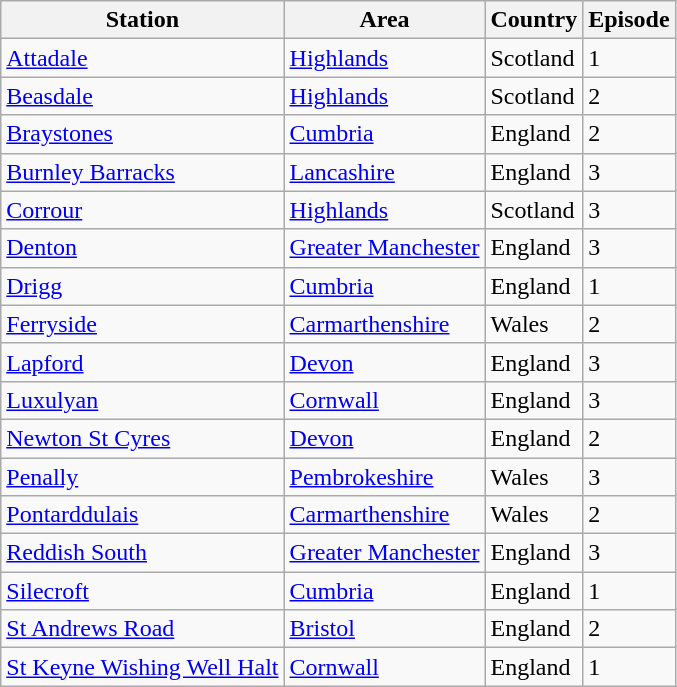<table class="wikitable">
<tr>
<th>Station</th>
<th>Area</th>
<th>Country</th>
<th>Episode</th>
</tr>
<tr>
<td><a href='#'>Attadale</a></td>
<td><a href='#'>Highlands</a></td>
<td>Scotland</td>
<td>1</td>
</tr>
<tr>
<td><a href='#'>Beasdale</a></td>
<td><a href='#'>Highlands</a></td>
<td>Scotland</td>
<td>2</td>
</tr>
<tr>
<td><a href='#'>Braystones</a></td>
<td><a href='#'>Cumbria</a></td>
<td>England</td>
<td>2</td>
</tr>
<tr>
<td><a href='#'>Burnley Barracks</a></td>
<td><a href='#'>Lancashire</a></td>
<td>England</td>
<td>3</td>
</tr>
<tr>
<td><a href='#'>Corrour</a></td>
<td><a href='#'>Highlands</a></td>
<td>Scotland</td>
<td>3</td>
</tr>
<tr>
<td><a href='#'>Denton</a></td>
<td><a href='#'>Greater Manchester</a></td>
<td>England</td>
<td>3</td>
</tr>
<tr>
<td><a href='#'>Drigg</a></td>
<td><a href='#'>Cumbria</a></td>
<td>England</td>
<td>1</td>
</tr>
<tr>
<td><a href='#'>Ferryside</a></td>
<td><a href='#'>Carmarthenshire</a></td>
<td>Wales</td>
<td>2</td>
</tr>
<tr>
<td><a href='#'>Lapford</a></td>
<td><a href='#'>Devon</a></td>
<td>England</td>
<td>3</td>
</tr>
<tr>
<td><a href='#'>Luxulyan</a></td>
<td><a href='#'>Cornwall</a></td>
<td>England</td>
<td>3</td>
</tr>
<tr>
<td><a href='#'>Newton St Cyres</a></td>
<td><a href='#'>Devon</a></td>
<td>England</td>
<td>2</td>
</tr>
<tr>
<td><a href='#'>Penally</a></td>
<td><a href='#'>Pembrokeshire</a></td>
<td>Wales</td>
<td>3</td>
</tr>
<tr>
<td><a href='#'>Pontarddulais</a></td>
<td><a href='#'>Carmarthenshire</a></td>
<td>Wales</td>
<td>2</td>
</tr>
<tr>
<td><a href='#'>Reddish South</a></td>
<td><a href='#'>Greater Manchester</a></td>
<td>England</td>
<td>3</td>
</tr>
<tr>
<td><a href='#'>Silecroft</a></td>
<td><a href='#'>Cumbria</a></td>
<td>England</td>
<td>1</td>
</tr>
<tr>
<td><a href='#'>St Andrews Road</a></td>
<td><a href='#'>Bristol</a></td>
<td>England</td>
<td>2</td>
</tr>
<tr>
<td><a href='#'>St Keyne Wishing Well Halt</a></td>
<td><a href='#'>Cornwall</a></td>
<td>England</td>
<td>1</td>
</tr>
</table>
